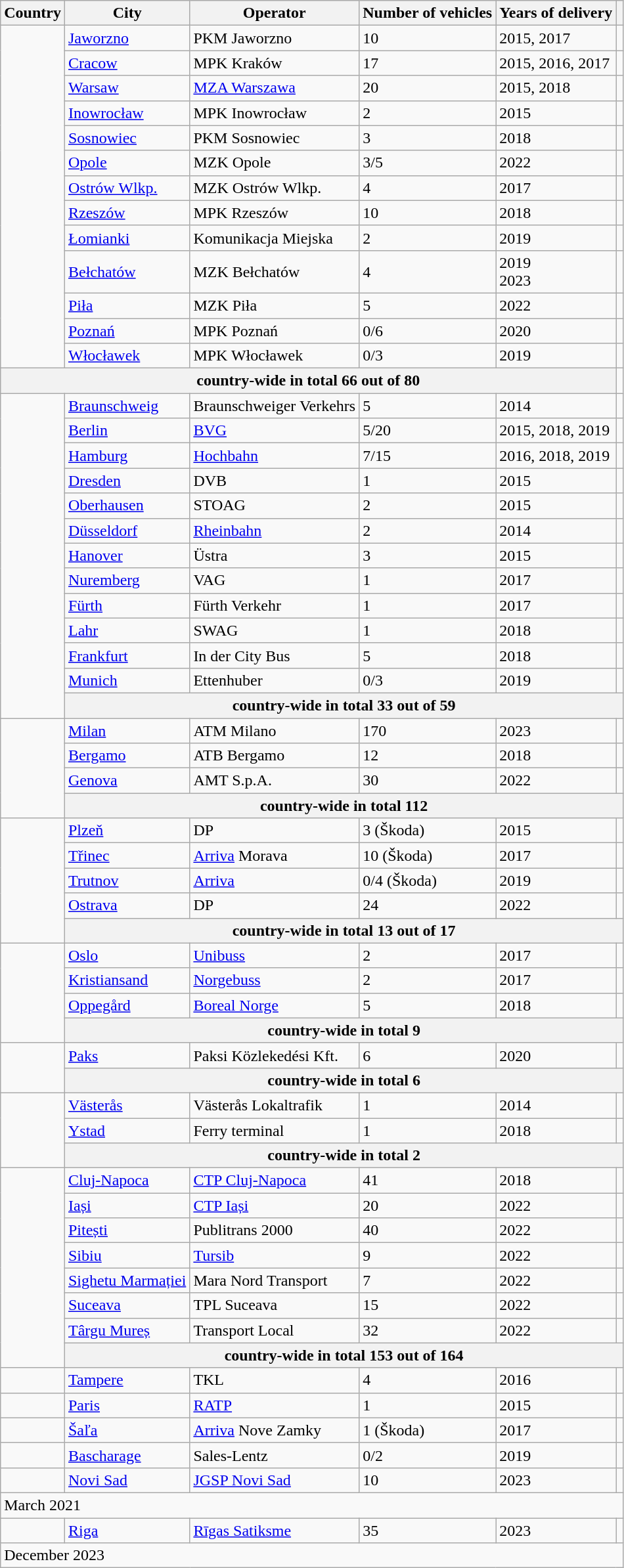<table class="wikitable sortable">
<tr>
<th>Country</th>
<th>City</th>
<th>Operator</th>
<th>Number of vehicles</th>
<th>Years of delivery</th>
<th></th>
</tr>
<tr>
<td rowspan="13"></td>
<td><a href='#'>Jaworzno</a></td>
<td>PKM Jaworzno</td>
<td>10</td>
<td>2015, 2017</td>
<td></td>
</tr>
<tr>
<td><a href='#'>Cracow</a></td>
<td>MPK Kraków</td>
<td>17</td>
<td>2015, 2016, 2017</td>
<td></td>
</tr>
<tr>
<td><a href='#'>Warsaw</a></td>
<td><a href='#'>MZA Warszawa</a></td>
<td>20</td>
<td>2015, 2018</td>
<td></td>
</tr>
<tr>
<td><a href='#'>Inowrocław</a></td>
<td>MPK Inowrocław</td>
<td>2</td>
<td>2015</td>
<td></td>
</tr>
<tr>
<td><a href='#'>Sosnowiec</a></td>
<td>PKM Sosnowiec</td>
<td>3</td>
<td>2018</td>
<td></td>
</tr>
<tr>
<td><a href='#'>Opole</a></td>
<td>MZK Opole</td>
<td>3/5</td>
<td>2022</td>
<td></td>
</tr>
<tr>
<td><a href='#'>Ostrów Wlkp.</a></td>
<td>MZK Ostrów Wlkp.</td>
<td>4</td>
<td>2017</td>
<td></td>
</tr>
<tr>
<td><a href='#'>Rzeszów</a></td>
<td>MPK Rzeszów</td>
<td>10</td>
<td>2018</td>
<td></td>
</tr>
<tr>
<td><a href='#'>Łomianki</a></td>
<td>Komunikacja Miejska</td>
<td>2</td>
<td>2019</td>
<td></td>
</tr>
<tr>
<td><a href='#'>Bełchatów</a></td>
<td>MZK Bełchatów</td>
<td>4</td>
<td>2019<br>2023</td>
<td></td>
</tr>
<tr>
<td><a href='#'>Piła</a></td>
<td>MZK Piła</td>
<td>5</td>
<td>2022</td>
<td></td>
</tr>
<tr>
<td><a href='#'>Poznań</a></td>
<td>MPK Poznań</td>
<td>0/6</td>
<td>2020</td>
<td></td>
</tr>
<tr>
<td><a href='#'>Włocławek</a></td>
<td>MPK Włocławek</td>
<td>0/3</td>
<td>2019</td>
<td></td>
</tr>
<tr>
<th colspan="5"><strong>country-wide in total 66 out of 80</strong></th>
</tr>
<tr>
<td rowspan="13"></td>
<td><a href='#'>Braunschweig</a></td>
<td>Braunschweiger Verkehrs</td>
<td>5</td>
<td>2014</td>
<td></td>
</tr>
<tr>
<td><a href='#'>Berlin</a></td>
<td><a href='#'>BVG</a></td>
<td>5/20</td>
<td>2015, 2018, 2019</td>
<td></td>
</tr>
<tr>
<td><a href='#'>Hamburg</a></td>
<td><a href='#'>Hochbahn</a></td>
<td>7/15</td>
<td>2016, 2018, 2019</td>
<td></td>
</tr>
<tr>
<td><a href='#'>Dresden</a></td>
<td>DVB</td>
<td>1</td>
<td>2015</td>
<td></td>
</tr>
<tr>
<td><a href='#'>Oberhausen</a></td>
<td>STOAG</td>
<td>2</td>
<td>2015</td>
<td></td>
</tr>
<tr>
<td><a href='#'>Düsseldorf</a></td>
<td><a href='#'>Rheinbahn</a></td>
<td>2</td>
<td>2014</td>
<td></td>
</tr>
<tr>
<td><a href='#'>Hanover</a></td>
<td>Üstra</td>
<td>3</td>
<td>2015</td>
<td></td>
</tr>
<tr>
<td><a href='#'>Nuremberg</a></td>
<td>VAG</td>
<td>1</td>
<td>2017</td>
<td></td>
</tr>
<tr>
<td><a href='#'>Fürth</a></td>
<td>Fürth Verkehr</td>
<td>1</td>
<td>2017</td>
<td></td>
</tr>
<tr>
<td><a href='#'>Lahr</a></td>
<td>SWAG</td>
<td>1</td>
<td>2018</td>
<td></td>
</tr>
<tr>
<td><a href='#'>Frankfurt</a></td>
<td>In der City Bus</td>
<td>5</td>
<td>2018</td>
<td></td>
</tr>
<tr>
<td><a href='#'>Munich</a></td>
<td>Ettenhuber</td>
<td>0/3</td>
<td>2019</td>
<td></td>
</tr>
<tr>
<th colspan="5"><strong>country-wide in total 33 out of 59</strong></th>
</tr>
<tr>
<td rowspan="4"></td>
<td><a href='#'>Milan</a></td>
<td>ATM Milano</td>
<td>170</td>
<td>2023</td>
<td></td>
</tr>
<tr>
<td><a href='#'>Bergamo</a></td>
<td>ATB Bergamo</td>
<td>12</td>
<td>2018</td>
<td></td>
</tr>
<tr>
<td><a href='#'>Genova</a></td>
<td>AMT S.p.A.</td>
<td>30</td>
<td>2022</td>
<td></td>
</tr>
<tr>
<th colspan="5"><strong>country-wide in total 112</strong></th>
</tr>
<tr>
<td rowspan="5"></td>
<td><a href='#'>Plzeň</a></td>
<td>DP</td>
<td>3 (Škoda)</td>
<td>2015</td>
<td></td>
</tr>
<tr>
<td><a href='#'>Třinec</a></td>
<td><a href='#'>Arriva</a> Morava</td>
<td>10 (Škoda)</td>
<td>2017</td>
<td></td>
</tr>
<tr>
<td><a href='#'>Trutnov</a></td>
<td><a href='#'>Arriva</a></td>
<td>0/4 (Škoda)</td>
<td>2019</td>
<td></td>
</tr>
<tr>
<td><a href='#'>Ostrava</a></td>
<td>DP</td>
<td>24</td>
<td>2022</td>
<td></td>
</tr>
<tr>
<th colspan="5"><strong>country-wide in total 13 out of 17</strong></th>
</tr>
<tr>
<td rowspan="4"></td>
<td><a href='#'>Oslo</a></td>
<td><a href='#'>Unibuss</a></td>
<td>2</td>
<td>2017</td>
<td></td>
</tr>
<tr>
<td><a href='#'>Kristiansand</a></td>
<td><a href='#'>Norgebuss</a></td>
<td>2</td>
<td>2017</td>
<td></td>
</tr>
<tr>
<td><a href='#'>Oppegård</a></td>
<td><a href='#'>Boreal Norge</a></td>
<td>5</td>
<td>2018</td>
<td></td>
</tr>
<tr>
<th colspan="5"><strong>country-wide in total 9</strong></th>
</tr>
<tr>
<td rowspan="2"></td>
<td><a href='#'>Paks</a></td>
<td>Paksi Közlekedési Kft.</td>
<td>6</td>
<td>2020</td>
<td></td>
</tr>
<tr>
<th colspan="5"><strong>country-wide in total 6</strong></th>
</tr>
<tr>
<td rowspan="3"></td>
<td><a href='#'>Västerås</a></td>
<td>Västerås Lokaltrafik</td>
<td>1</td>
<td>2014</td>
<td></td>
</tr>
<tr>
<td><a href='#'>Ystad</a></td>
<td>Ferry terminal</td>
<td>1</td>
<td>2018</td>
<td></td>
</tr>
<tr>
<th colspan="5"><strong>country-wide in total 2</strong></th>
</tr>
<tr>
<td rowspan="8"></td>
<td><a href='#'>Cluj-Napoca</a></td>
<td><a href='#'>CTP Cluj-Napoca</a></td>
<td>41</td>
<td>2018</td>
<td></td>
</tr>
<tr>
<td><a href='#'>Iași</a></td>
<td><a href='#'>CTP Iași</a></td>
<td>20</td>
<td>2022</td>
<td></td>
</tr>
<tr>
<td><a href='#'>Pitești</a></td>
<td>Publitrans 2000</td>
<td>40</td>
<td>2022</td>
<td></td>
</tr>
<tr>
<td><a href='#'>Sibiu</a></td>
<td><a href='#'>Tursib</a></td>
<td>9</td>
<td>2022</td>
<td></td>
</tr>
<tr>
<td><a href='#'>Sighetu Marmației</a></td>
<td>Mara Nord Transport</td>
<td>7</td>
<td>2022</td>
<td></td>
</tr>
<tr>
<td><a href='#'>Suceava</a></td>
<td>TPL Suceava</td>
<td>15</td>
<td>2022</td>
<td></td>
</tr>
<tr>
<td><a href='#'>Târgu Mureș</a></td>
<td>Transport Local</td>
<td>32</td>
<td>2022</td>
<td></td>
</tr>
<tr>
<th colspan="5"><strong>country-wide in total 153 out of 164</strong></th>
</tr>
<tr>
<td></td>
<td><a href='#'>Tampere</a></td>
<td>TKL</td>
<td>4</td>
<td>2016</td>
<td></td>
</tr>
<tr>
<td></td>
<td><a href='#'>Paris</a></td>
<td><a href='#'>RATP</a></td>
<td>1</td>
<td>2015</td>
<td></td>
</tr>
<tr>
<td></td>
<td><a href='#'>Šaľa</a></td>
<td><a href='#'>Arriva</a> Nove Zamky</td>
<td>1 (Škoda)</td>
<td>2017</td>
<td></td>
</tr>
<tr>
<td></td>
<td><a href='#'>Bascharage</a></td>
<td>Sales-Lentz</td>
<td>0/2</td>
<td>2019</td>
<td></td>
</tr>
<tr>
<td></td>
<td><a href='#'>Novi Sad</a></td>
<td><a href='#'>JGSP Novi Sad</a></td>
<td>10</td>
<td>2023</td>
<td></td>
</tr>
<tr>
<td colspan="6">March 2021</td>
</tr>
<tr>
<td></td>
<td><a href='#'>Riga</a></td>
<td><a href='#'>Rīgas Satiksme</a></td>
<td>35</td>
<td>2023</td>
<td></td>
</tr>
<tr>
<td colspan="6">December 2023</td>
</tr>
</table>
